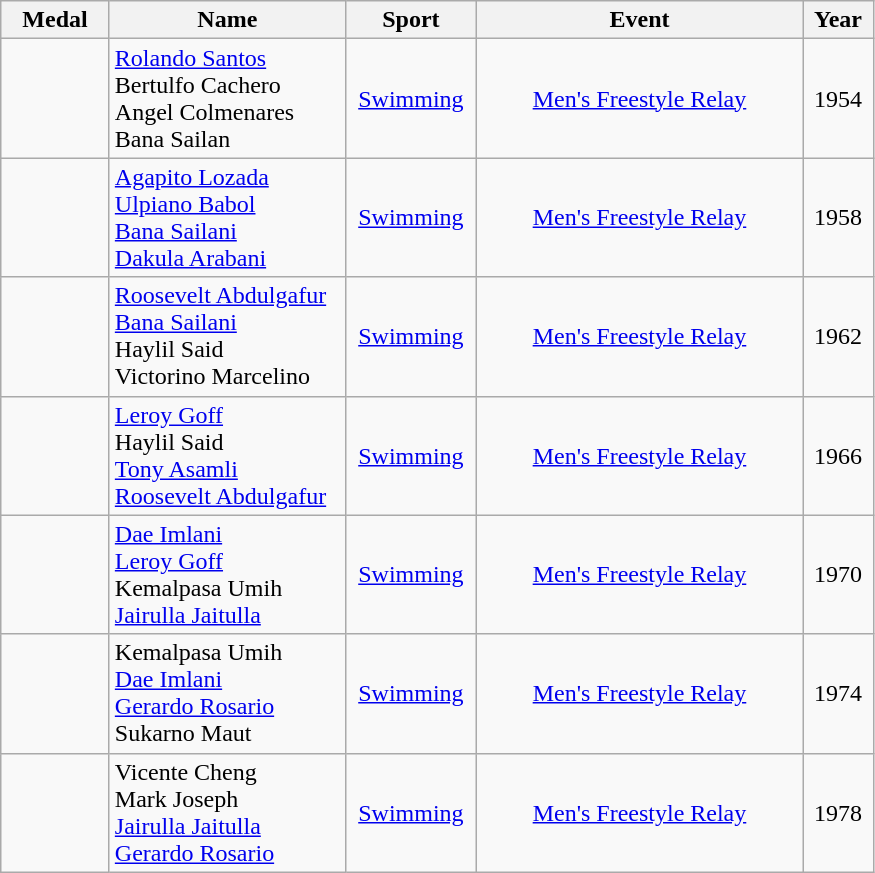<table class="wikitable"  style="font-size:100%;  text-align:center;">
<tr>
<th width="65">Medal</th>
<th width="150">Name</th>
<th width="80">Sport</th>
<th width="210">Event</th>
<th width="40">Year</th>
</tr>
<tr>
<td></td>
<td align=left><a href='#'>Rolando Santos</a><br>Bertulfo Cachero<br>Angel Colmenares<br>Bana Sailan</td>
<td><a href='#'>Swimming</a></td>
<td><a href='#'>Men's  Freestyle Relay</a></td>
<td>1954</td>
</tr>
<tr>
<td></td>
<td align=left><a href='#'>Agapito Lozada</a><br><a href='#'>Ulpiano Babol</a><br><a href='#'>Bana Sailani</a><br><a href='#'>Dakula Arabani</a></td>
<td><a href='#'>Swimming</a></td>
<td><a href='#'>Men's  Freestyle Relay</a></td>
<td>1958</td>
</tr>
<tr>
<td></td>
<td align=left><a href='#'>Roosevelt Abdulgafur</a><br><a href='#'>Bana Sailani</a><br>Haylil Said<br>Victorino Marcelino</td>
<td><a href='#'>Swimming</a></td>
<td><a href='#'>Men's  Freestyle Relay</a></td>
<td>1962</td>
</tr>
<tr>
<td></td>
<td align=left><a href='#'>Leroy Goff</a><br>Haylil Said<br><a href='#'>Tony Asamli</a><br><a href='#'>Roosevelt Abdulgafur</a></td>
<td><a href='#'>Swimming</a></td>
<td><a href='#'>Men's  Freestyle Relay</a></td>
<td>1966</td>
</tr>
<tr>
<td></td>
<td align=left><a href='#'>Dae Imlani</a><br><a href='#'>Leroy Goff</a><br>Kemalpasa Umih<br><a href='#'>Jairulla Jaitulla</a></td>
<td><a href='#'>Swimming</a></td>
<td><a href='#'>Men's  Freestyle Relay</a></td>
<td>1970</td>
</tr>
<tr>
<td></td>
<td align=left>Kemalpasa Umih<br><a href='#'>Dae Imlani</a><br><a href='#'>Gerardo Rosario</a><br>Sukarno Maut</td>
<td><a href='#'>Swimming</a></td>
<td><a href='#'>Men's  Freestyle Relay</a></td>
<td>1974</td>
</tr>
<tr>
<td></td>
<td align=left>Vicente Cheng<br>Mark Joseph<br><a href='#'>Jairulla Jaitulla</a><br><a href='#'>Gerardo Rosario</a></td>
<td><a href='#'>Swimming</a></td>
<td><a href='#'>Men's  Freestyle Relay</a></td>
<td>1978</td>
</tr>
</table>
